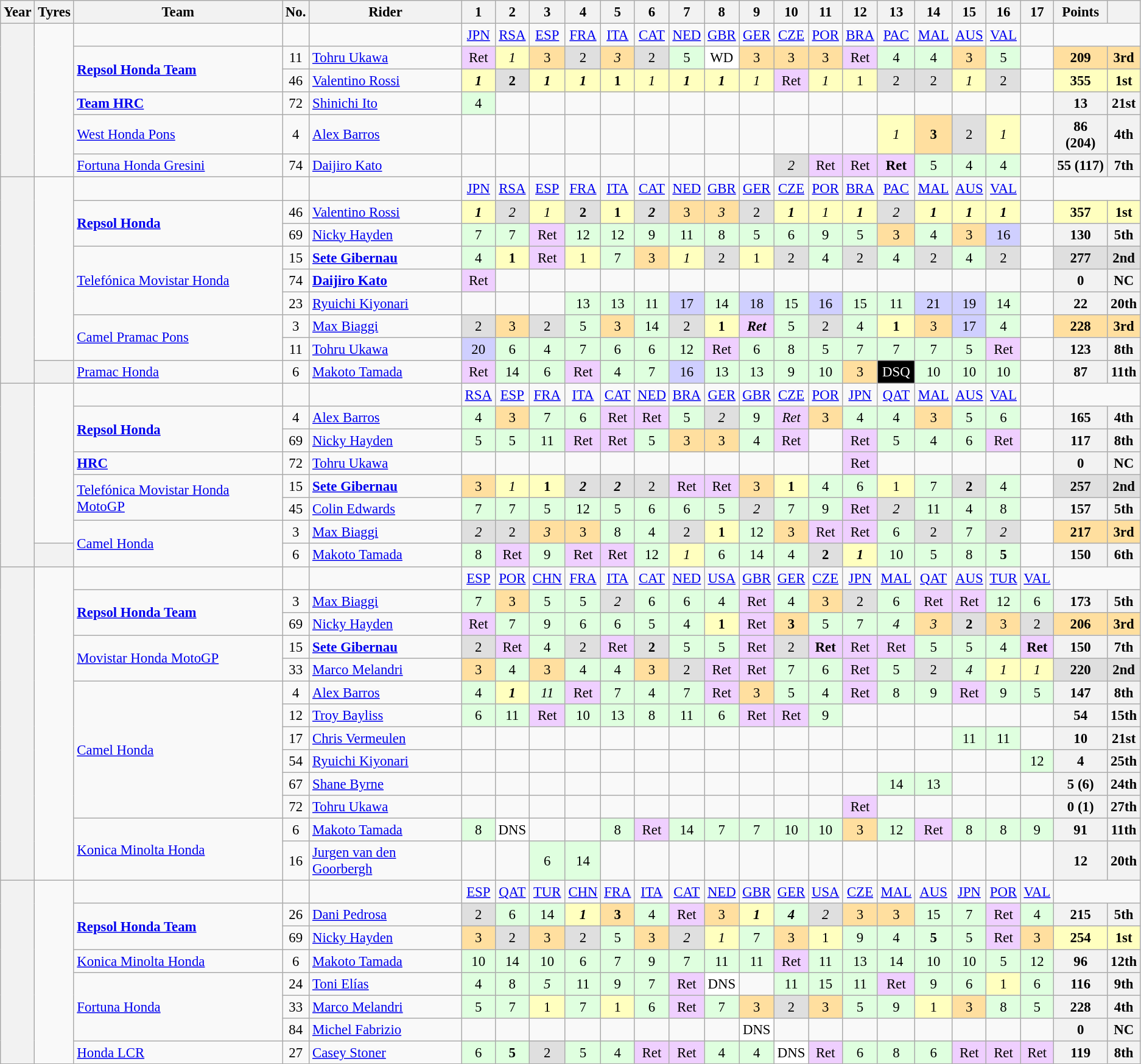<table class="wikitable" style="text-align:center; font-size:95%">
<tr>
<th>Year</th>
<th>Tyres</th>
<th>Team</th>
<th>No.</th>
<th>Rider</th>
<th>1</th>
<th>2</th>
<th>3</th>
<th>4</th>
<th>5</th>
<th>6</th>
<th>7</th>
<th>8</th>
<th>9</th>
<th>10</th>
<th>11</th>
<th>12</th>
<th>13</th>
<th>14</th>
<th>15</th>
<th>16</th>
<th>17</th>
<th>Points</th>
<th></th>
</tr>
<tr>
<th rowspan="6"></th>
<td rowspan="6"></td>
<td></td>
<td></td>
<td></td>
<td><a href='#'>JPN</a></td>
<td><a href='#'>RSA</a></td>
<td><a href='#'>ESP</a></td>
<td><a href='#'>FRA</a></td>
<td><a href='#'>ITA</a></td>
<td><a href='#'>CAT</a></td>
<td><a href='#'>NED</a></td>
<td><a href='#'>GBR</a></td>
<td><a href='#'>GER</a></td>
<td><a href='#'>CZE</a></td>
<td><a href='#'>POR</a></td>
<td><a href='#'>BRA</a></td>
<td><a href='#'>PAC</a></td>
<td><a href='#'>MAL</a></td>
<td><a href='#'>AUS</a></td>
<td><a href='#'>VAL</a></td>
<td></td>
</tr>
<tr>
<td rowspan="2" align=left> <strong><a href='#'>Repsol Honda Team</a></strong></td>
<td>11</td>
<td align=left> <a href='#'>Tohru Ukawa</a></td>
<td style="background:#efcfff;">Ret</td>
<td style="background:#ffffbf;"><em>1</em></td>
<td style="background:#ffdf9f;">3</td>
<td style="background:#dfdfdf;">2</td>
<td style="background:#ffdf9f;"><em>3</em></td>
<td style="background:#dfdfdf;">2</td>
<td style="background:#dfffdf;">5</td>
<td style="background:#ffffff;">WD</td>
<td style="background:#ffdf9f;">3</td>
<td style="background:#ffdf9f;">3</td>
<td style="background:#ffdf9f;">3</td>
<td style="background:#efcfff;">Ret</td>
<td style="background:#dfffdf;">4</td>
<td style="background:#dfffdf;">4</td>
<td style="background:#ffdf9f;">3</td>
<td style="background:#dfffdf;">5</td>
<td></td>
<td style="background:#ffdf9f;"><strong>209</strong></td>
<td style="background:#ffdf9f;"><strong>3rd</strong></td>
</tr>
<tr>
<td>46</td>
<td align=left> <a href='#'>Valentino Rossi</a></td>
<td style="background:#ffffbf;"><strong><em>1</em></strong></td>
<td style="background:#dfdfdf;"><strong>2</strong></td>
<td style="background:#ffffbf;"><strong><em>1</em></strong></td>
<td style="background:#ffffbf;"><strong><em>1</em></strong></td>
<td style="background:#ffffbf;"><strong>1</strong></td>
<td style="background:#ffffbf;"><em>1</em></td>
<td style="background:#ffffbf;"><strong><em>1</em></strong></td>
<td style="background:#ffffbf;"><strong><em>1</em></strong></td>
<td style="background:#ffffbf;"><em>1</em></td>
<td style="background:#efcfff;">Ret</td>
<td style="background:#ffffbf;"><em>1</em></td>
<td style="background:#ffffbf;">1</td>
<td style="background:#dfdfdf;">2</td>
<td style="background:#dfdfdf;">2</td>
<td style="background:#ffffbf;"><em>1</em></td>
<td style="background:#dfdfdf;">2</td>
<td></td>
<td style="background:#ffffbf;"><strong>355</strong></td>
<td style="background:#ffffbf;"><strong>1st</strong></td>
</tr>
<tr>
<td rowspan="1" align=left> <strong><a href='#'>Team HRC</a></strong></td>
<td>72</td>
<td align=left> <a href='#'>Shinichi Ito</a></td>
<td style="background:#dfffdf;">4</td>
<td></td>
<td></td>
<td></td>
<td></td>
<td></td>
<td></td>
<td></td>
<td></td>
<td></td>
<td></td>
<td></td>
<td></td>
<td></td>
<td></td>
<td></td>
<td></td>
<th>13</th>
<th>21st</th>
</tr>
<tr>
<td rowspan="1" align=left> <a href='#'>West Honda Pons</a></td>
<td>4</td>
<td align=left> <a href='#'>Alex Barros</a></td>
<td></td>
<td></td>
<td></td>
<td></td>
<td></td>
<td></td>
<td></td>
<td></td>
<td></td>
<td></td>
<td></td>
<td></td>
<td style="background:#ffffbf;"><em>1</em></td>
<td style="background:#ffdf9f;"><strong>3</strong></td>
<td style="background:#dfdfdf;">2</td>
<td style="background:#ffffbf;"><em>1</em></td>
<td></td>
<th>86 (204)</th>
<th>4th</th>
</tr>
<tr>
<td rowspan="1" align=left> <a href='#'>Fortuna Honda Gresini</a></td>
<td>74</td>
<td align=left> <a href='#'>Daijiro Kato</a></td>
<td></td>
<td></td>
<td></td>
<td></td>
<td></td>
<td></td>
<td></td>
<td></td>
<td></td>
<td style="background:#dfdfdf;"><em>2</em></td>
<td style="background:#efcfff;">Ret</td>
<td style="background:#efcfff;">Ret</td>
<td style="background:#efcfff;"><strong>Ret</strong></td>
<td style="background:#dfffdf;">5</td>
<td style="background:#dfffdf;">4</td>
<td style="background:#dfffdf;">4</td>
<td></td>
<th>55 (117)</th>
<th>7th</th>
</tr>
<tr>
<th rowspan="9"></th>
<td rowspan="8"></td>
<td></td>
<td></td>
<td></td>
<td><a href='#'>JPN</a></td>
<td><a href='#'>RSA</a></td>
<td><a href='#'>ESP</a></td>
<td><a href='#'>FRA</a></td>
<td><a href='#'>ITA</a></td>
<td><a href='#'>CAT</a></td>
<td><a href='#'>NED</a></td>
<td><a href='#'>GBR</a></td>
<td><a href='#'>GER</a></td>
<td><a href='#'>CZE</a></td>
<td><a href='#'>POR</a></td>
<td><a href='#'>BRA</a></td>
<td><a href='#'>PAC</a></td>
<td><a href='#'>MAL</a></td>
<td><a href='#'>AUS</a></td>
<td><a href='#'>VAL</a></td>
<td></td>
</tr>
<tr>
<td rowspan="2" align=left> <strong><a href='#'>Repsol Honda</a></strong></td>
<td>46</td>
<td align=left> <a href='#'>Valentino Rossi</a></td>
<td style="background:#ffffbf;"><strong><em>1</em></strong></td>
<td style="background:#dfdfdf;"><em>2</em></td>
<td style="background:#ffffbf;"><em>1</em></td>
<td style="background:#dfdfdf;"><strong>2</strong></td>
<td style="background:#ffffbf;"><strong>1</strong></td>
<td style="background:#dfdfdf;"><strong><em>2</em></strong></td>
<td style="background:#ffdf9f;">3</td>
<td style="background:#ffdf9f;"><em>3</em></td>
<td style="background:#dfdfdf;">2</td>
<td style="background:#ffffbf;"><strong><em>1</em></strong></td>
<td style="background:#ffffbf;"><em>1</em></td>
<td style="background:#ffffbf;"><strong><em>1</em></strong></td>
<td style="background:#dfdfdf;"><em>2</em></td>
<td style="background:#ffffbf;"><strong><em>1</em></strong></td>
<td style="background:#ffffbf;"><strong><em>1</em></strong></td>
<td style="background:#ffffbf;"><strong><em>1</em></strong></td>
<td></td>
<td style="background:#ffffbf;"><strong>357</strong></td>
<td style="background:#ffffbf;"><strong>1st</strong></td>
</tr>
<tr>
<td>69</td>
<td align=left> <a href='#'>Nicky Hayden</a></td>
<td style="background:#dfffdf;">7</td>
<td style="background:#dfffdf;">7</td>
<td style="background:#efcfff;">Ret</td>
<td style="background:#dfffdf;">12</td>
<td style="background:#dfffdf;">12</td>
<td style="background:#dfffdf;">9</td>
<td style="background:#dfffdf;">11</td>
<td style="background:#dfffdf;">8</td>
<td style="background:#dfffdf;">5</td>
<td style="background:#dfffdf;">6</td>
<td style="background:#dfffdf;">9</td>
<td style="background:#dfffdf;">5</td>
<td style="background:#ffdf9f;">3</td>
<td style="background:#dfffdf;">4</td>
<td style="background:#ffdf9f;">3</td>
<td style="background:#cfcfff;">16</td>
<td></td>
<th>130</th>
<th>5th</th>
</tr>
<tr>
<td rowspan="3" align=left> <a href='#'>Telefónica Movistar Honda</a></td>
<td>15</td>
<td align=left> <strong><a href='#'>Sete Gibernau</a></strong></td>
<td style="background:#dfffdf;">4</td>
<td style="background:#ffffbf;"><strong>1</strong></td>
<td style="background:#efcfff;">Ret</td>
<td style="background:#ffffbf;">1</td>
<td style="background:#dfffdf;">7</td>
<td style="background:#ffdf9f;">3</td>
<td style="background:#ffffbf;"><em>1</em></td>
<td style="background:#dfdfdf;">2</td>
<td style="background:#ffffbf;">1</td>
<td style="background:#dfdfdf;">2</td>
<td style="background:#dfffdf;">4</td>
<td style="background:#dfdfdf;">2</td>
<td style="background:#dfffdf;">4</td>
<td style="background:#dfdfdf;">2</td>
<td style="background:#dfffdf;">4</td>
<td style="background:#dfdfdf;">2</td>
<td></td>
<td style="background:#dfdfdf;"><strong>277</strong></td>
<td style="background:#dfdfdf;"><strong>2nd</strong></td>
</tr>
<tr>
<td>74</td>
<td align=left> <strong><a href='#'>Daijiro Kato</a></strong></td>
<td style="background:#efcfff;">Ret</td>
<td></td>
<td></td>
<td></td>
<td></td>
<td></td>
<td></td>
<td></td>
<td></td>
<td></td>
<td></td>
<td></td>
<td></td>
<td></td>
<td></td>
<td></td>
<td></td>
<th>0</th>
<th>NC</th>
</tr>
<tr>
<td>23</td>
<td align=left> <a href='#'>Ryuichi Kiyonari</a></td>
<td></td>
<td></td>
<td></td>
<td style="background:#dfffdf;">13</td>
<td style="background:#dfffdf;">13</td>
<td style="background:#dfffdf;">11</td>
<td style="background:#cfcfff;">17</td>
<td style="background:#dfffdf;">14</td>
<td style="background:#cfcfff;">18</td>
<td style="background:#dfffdf;">15</td>
<td style="background:#cfcfff;">16</td>
<td style="background:#dfffdf;">15</td>
<td style="background:#dfffdf;">11</td>
<td style="background:#cfcfff;">21</td>
<td style="background:#cfcfff;">19</td>
<td style="background:#dfffdf;">14</td>
<td></td>
<th>22</th>
<th>20th</th>
</tr>
<tr>
<td rowspan="2" align=left> <a href='#'>Camel Pramac Pons</a></td>
<td>3</td>
<td align=left> <a href='#'>Max Biaggi</a></td>
<td style="background:#dfdfdf;">2</td>
<td style="background:#ffdf9f;">3</td>
<td style="background:#dfdfdf;">2</td>
<td style="background:#dfffdf;">5</td>
<td style="background:#ffdf9f;">3</td>
<td style="background:#dfffdf;">14</td>
<td style="background:#dfdfdf;">2</td>
<td style="background:#ffffbf;"><strong>1</strong></td>
<td style="background:#efcfff;"><strong><em>Ret</em></strong></td>
<td style="background:#dfffdf;">5</td>
<td style="background:#dfdfdf;">2</td>
<td style="background:#dfffdf;">4</td>
<td style="background:#ffffbf;"><strong>1</strong></td>
<td style="background:#ffdf9f;">3</td>
<td style="background:#cfcfff;">17</td>
<td style="background:#dfffdf;">4</td>
<td></td>
<td style="background:#ffdf9f;"><strong>228</strong></td>
<td style="background:#ffdf9f;"><strong>3rd</strong></td>
</tr>
<tr>
<td>11</td>
<td align=left> <a href='#'>Tohru Ukawa</a></td>
<td style="background:#cfcfff;">20</td>
<td style="background:#dfffdf;">6</td>
<td style="background:#dfffdf;">4</td>
<td style="background:#dfffdf;">7</td>
<td style="background:#dfffdf;">6</td>
<td style="background:#dfffdf;">6</td>
<td style="background:#dfffdf;">12</td>
<td style="background:#efcfff;">Ret</td>
<td style="background:#dfffdf;">6</td>
<td style="background:#dfffdf;">8</td>
<td style="background:#dfffdf;">5</td>
<td style="background:#dfffdf;">7</td>
<td style="background:#dfffdf;">7</td>
<td style="background:#dfffdf;">7</td>
<td style="background:#dfffdf;">5</td>
<td style="background:#efcfff;">Ret</td>
<td></td>
<th>123</th>
<th>8th</th>
</tr>
<tr>
<th rowpsan="1"></th>
<td rowspan="1" align=left> <a href='#'>Pramac Honda</a></td>
<td>6</td>
<td align=left> <a href='#'>Makoto Tamada</a></td>
<td style="background:#efcfff;">Ret</td>
<td style="background:#dfffdf;">14</td>
<td style="background:#dfffdf;">6</td>
<td style="background:#efcfff;">Ret</td>
<td style="background:#dfffdf;">4</td>
<td style="background:#dfffdf;">7</td>
<td style="background:#cfcfff;">16</td>
<td style="background:#dfffdf;">13</td>
<td style="background:#dfffdf;">13</td>
<td style="background:#dfffdf;">9</td>
<td style="background:#dfffdf;">10</td>
<td style="background:#ffdf9f;">3</td>
<td style="background:black; color:white;">DSQ</td>
<td style="background:#dfffdf;">10</td>
<td style="background:#dfffdf;">10</td>
<td style="background:#dfffdf;">10</td>
<td></td>
<th>87</th>
<th>11th</th>
</tr>
<tr>
<th rowspan="8"></th>
<td rowspan="7"></td>
<td></td>
<td></td>
<td></td>
<td><a href='#'>RSA</a></td>
<td><a href='#'>ESP</a></td>
<td><a href='#'>FRA</a></td>
<td><a href='#'>ITA</a></td>
<td><a href='#'>CAT</a></td>
<td><a href='#'>NED</a></td>
<td><a href='#'>BRA</a></td>
<td><a href='#'>GER</a></td>
<td><a href='#'>GBR</a></td>
<td><a href='#'>CZE</a></td>
<td><a href='#'>POR</a></td>
<td><a href='#'>JPN</a></td>
<td><a href='#'>QAT</a></td>
<td><a href='#'>MAL</a></td>
<td><a href='#'>AUS</a></td>
<td><a href='#'>VAL</a></td>
<td></td>
</tr>
<tr>
<td rowspan="2" align=left> <strong><a href='#'>Repsol Honda</a></strong></td>
<td>4</td>
<td align=left> <a href='#'>Alex Barros</a></td>
<td style="background:#dfffdf;">4</td>
<td style="background:#ffdf9f;">3</td>
<td style="background:#dfffdf;">7</td>
<td style="background:#dfffdf;">6</td>
<td style="background:#efcfff;">Ret</td>
<td style="background:#efcfff;">Ret</td>
<td style="background:#dfffdf;">5</td>
<td style="background:#dfdfdf;"><em>2</em></td>
<td style="background:#dfffdf;">9</td>
<td style="background:#efcfff;"><em>Ret</em></td>
<td style="background:#ffdf9f;">3</td>
<td style="background:#dfffdf;">4</td>
<td style="background:#dfffdf;">4</td>
<td style="background:#ffdf9f;">3</td>
<td style="background:#dfffdf;">5</td>
<td style="background:#dfffdf;">6</td>
<td></td>
<th>165</th>
<th>4th</th>
</tr>
<tr>
<td>69</td>
<td align=left> <a href='#'>Nicky Hayden</a></td>
<td style="background:#dfffdf;">5</td>
<td style="background:#dfffdf;">5</td>
<td style="background:#dfffdf;">11</td>
<td style="background:#efcfff;">Ret</td>
<td style="background:#efcfff;">Ret</td>
<td style="background:#dfffdf;">5</td>
<td style="background:#ffdf9f;">3</td>
<td style="background:#ffdf9f;">3</td>
<td style="background:#dfffdf;">4</td>
<td style="background:#efcfff;">Ret</td>
<td></td>
<td style="background:#efcfff;">Ret</td>
<td style="background:#dfffdf;">5</td>
<td style="background:#dfffdf;">4</td>
<td style="background:#dfffdf;">6</td>
<td style="background:#efcfff;">Ret</td>
<td></td>
<th>117</th>
<th>8th</th>
</tr>
<tr>
<td rowpsan="1" align=left> <strong><a href='#'>HRC</a></strong></td>
<td>72</td>
<td align=left> <a href='#'>Tohru Ukawa</a></td>
<td></td>
<td></td>
<td></td>
<td></td>
<td></td>
<td></td>
<td></td>
<td></td>
<td></td>
<td></td>
<td></td>
<td style="background:#efcfff;">Ret</td>
<td></td>
<td></td>
<td></td>
<td></td>
<td></td>
<th>0</th>
<th>NC</th>
</tr>
<tr>
<td rowspan="2" align=left> <a href='#'>Telefónica Movistar Honda MotoGP</a></td>
<td>15</td>
<td align=left> <strong><a href='#'>Sete Gibernau</a></strong></td>
<td style="background:#ffdf9f;">3</td>
<td style="background:#ffffbf;"><em>1</em></td>
<td style="background:#ffffbf;"><strong>1</strong></td>
<td style="background:#dfdfdf;"><strong><em>2</em></strong></td>
<td style="background:#dfdfdf;"><strong><em>2</em></strong></td>
<td style="background:#dfdfdf;">2</td>
<td style="background:#efcfff;">Ret</td>
<td style="background:#efcfff;">Ret</td>
<td style="background:#ffdf9f;">3</td>
<td style="background:#ffffbf;"><strong>1</strong></td>
<td style="background:#dfffdf;">4</td>
<td style="background:#dfffdf;">6</td>
<td style="background:#ffffbf;">1</td>
<td style="background:#dfffdf;">7</td>
<td style="background:#dfdfdf;"><strong>2</strong></td>
<td style="background:#dfffdf;">4</td>
<td></td>
<td style="background:#dfdfdf;"><strong>257</strong></td>
<td style="background:#dfdfdf;"><strong>2nd</strong></td>
</tr>
<tr>
<td>45</td>
<td align=left> <a href='#'>Colin Edwards</a></td>
<td style="background:#dfffdf;">7</td>
<td style="background:#dfffdf;">7</td>
<td style="background:#dfffdf;">5</td>
<td style="background:#dfffdf;">12</td>
<td style="background:#dfffdf;">5</td>
<td style="background:#dfffdf;">6</td>
<td style="background:#dfffdf;">6</td>
<td style="background:#dfffdf;">5</td>
<td style="background:#dfdfdf;"><em>2</em></td>
<td style="background:#dfffdf;">7</td>
<td style="background:#dfffdf;">9</td>
<td style="background:#efcfff;">Ret</td>
<td style="background:#dfdfdf;"><em>2</em></td>
<td style="background:#dfffdf;">11</td>
<td style="background:#dfffdf;">4</td>
<td style="background:#dfffdf;">8</td>
<td></td>
<th>157</th>
<th>5th</th>
</tr>
<tr>
<td rowspan="2" align=left> <a href='#'>Camel Honda</a></td>
<td>3</td>
<td align=left> <a href='#'>Max Biaggi</a></td>
<td style="background:#dfdfdf;"><em>2</em></td>
<td style="background:#dfdfdf;">2</td>
<td style="background:#ffdf9f;"><em>3</em></td>
<td style="background:#ffdf9f;">3</td>
<td style="background:#dfffdf;">8</td>
<td style="background:#dfffdf;">4</td>
<td style="background:#dfdfdf;">2</td>
<td style="background:#ffffbf;"><strong>1</strong></td>
<td style="background:#dfffdf;">12</td>
<td style="background:#ffdf9f;">3</td>
<td style="background:#efcfff;">Ret</td>
<td style="background:#efcfff;">Ret</td>
<td style="background:#dfffdf;">6</td>
<td style="background:#dfdfdf;">2</td>
<td style="background:#dfffdf;">7</td>
<td style="background:#dfdfdf;"><em>2</em></td>
<td></td>
<td style="background:#ffdf9f;"><strong>217</strong></td>
<td style="background:#ffdf9f;"><strong>3rd</strong></td>
</tr>
<tr>
<th rowspan="1"></th>
<td>6</td>
<td align=left> <a href='#'>Makoto Tamada</a></td>
<td style="background:#dfffdf;">8</td>
<td style="background:#efcfff;">Ret</td>
<td style="background:#dfffdf;">9</td>
<td style="background:#efcfff;">Ret</td>
<td style="background:#efcfff;">Ret</td>
<td style="background:#dfffdf;">12</td>
<td style="background:#ffffbf;"><em>1</em></td>
<td style="background:#dfffdf;">6</td>
<td style="background:#dfffdf;">14</td>
<td style="background:#dfffdf;">4</td>
<td style="background:#dfdfdf;"><strong>2</strong></td>
<td style="background:#ffffbf;"><strong><em>1</em></strong></td>
<td style="background:#dfffdf;">10</td>
<td style="background:#dfffdf;">5</td>
<td style="background:#dfffdf;">8</td>
<td style="background:#dfffdf;"><strong>5</strong></td>
<td></td>
<th>150</th>
<th>6th</th>
</tr>
<tr>
<th rowspan="13"></th>
<td rowspan="13"></td>
<td></td>
<td></td>
<td></td>
<td><a href='#'>ESP</a></td>
<td><a href='#'>POR</a></td>
<td><a href='#'>CHN</a></td>
<td><a href='#'>FRA</a></td>
<td><a href='#'>ITA</a></td>
<td><a href='#'>CAT</a></td>
<td><a href='#'>NED</a></td>
<td><a href='#'>USA</a></td>
<td><a href='#'>GBR</a></td>
<td><a href='#'>GER</a></td>
<td><a href='#'>CZE</a></td>
<td><a href='#'>JPN</a></td>
<td><a href='#'>MAL</a></td>
<td><a href='#'>QAT</a></td>
<td><a href='#'>AUS</a></td>
<td><a href='#'>TUR</a></td>
<td><a href='#'>VAL</a></td>
</tr>
<tr>
<td rowspan="2" align=left> <strong><a href='#'>Repsol Honda Team</a></strong></td>
<td>3</td>
<td align=left> <a href='#'>Max Biaggi</a></td>
<td style="background:#dfffdf;">7</td>
<td style="background:#ffdf9f;">3</td>
<td style="background:#dfffdf;">5</td>
<td style="background:#dfffdf;">5</td>
<td style="background:#dfdfdf;"><em>2</em></td>
<td style="background:#dfffdf;">6</td>
<td style="background:#dfffdf;">6</td>
<td style="background:#dfffdf;">4</td>
<td style="background:#efcfff;">Ret</td>
<td style="background:#dfffdf;">4</td>
<td style="background:#ffdf9f;">3</td>
<td style="background:#dfdfdf;">2</td>
<td style="background:#dfffdf;">6</td>
<td style="background:#efcfff;">Ret</td>
<td style="background:#efcfff;">Ret</td>
<td style="background:#dfffdf;">12</td>
<td style="background:#dfffdf;">6</td>
<th>173</th>
<th>5th</th>
</tr>
<tr>
<td>69</td>
<td align=left> <a href='#'>Nicky Hayden</a></td>
<td style="background:#efcfff;">Ret</td>
<td style="background:#dfffdf;">7</td>
<td style="background:#dfffdf;">9</td>
<td style="background:#dfffdf;">6</td>
<td style="background:#dfffdf;">6</td>
<td style="background:#dfffdf;">5</td>
<td style="background:#dfffdf;">4</td>
<td style="background:#ffffbf;"><strong>1</strong></td>
<td style="background:#efcfff;">Ret</td>
<td style="background:#ffdf9f;"><strong>3</strong></td>
<td style="background:#dfffdf;">5</td>
<td style="background:#dfffdf;">7</td>
<td style="background:#dfffdf;"><em>4</em></td>
<td style="background:#ffdf9f;"><em>3</em></td>
<td style="background:#dfdfdf;"><strong>2</strong></td>
<td style="background:#ffdf9f;">3</td>
<td style="background:#dfdfdf;">2</td>
<td style="background:#ffdf9f;"><strong>206</strong></td>
<td style="background:#ffdf9f;"><strong>3rd</strong></td>
</tr>
<tr>
<td rowspan="2" align=left> <a href='#'>Movistar Honda MotoGP</a></td>
<td>15</td>
<td align=left> <strong><a href='#'>Sete Gibernau</a></strong></td>
<td style="background:#dfdfdf;">2</td>
<td style="background:#efcfff;">Ret</td>
<td style="background:#dfffdf;">4</td>
<td style="background:#dfdfdf;">2</td>
<td style="background:#efcfff;">Ret</td>
<td style="background:#dfdfdf;"><strong>2</strong></td>
<td style="background:#dfffdf;">5</td>
<td style="background:#dfffdf;">5</td>
<td style="background:#efcfff;">Ret</td>
<td style="background:#dfdfdf;">2</td>
<td style="background:#efcfff;"><strong>Ret</strong></td>
<td style="background:#efcfff;">Ret</td>
<td style="background:#efcfff;">Ret</td>
<td style="background:#dfffdf;">5</td>
<td style="background:#dfffdf;">5</td>
<td style="background:#dfffdf;">4</td>
<td style="background:#efcfff;"><strong>Ret</strong></td>
<th>150</th>
<th>7th</th>
</tr>
<tr>
<td>33</td>
<td align=left> <a href='#'>Marco Melandri</a></td>
<td style="background:#ffdf9f;">3</td>
<td style="background:#dfffdf;">4</td>
<td style="background:#ffdf9f;">3</td>
<td style="background:#dfffdf;">4</td>
<td style="background:#dfffdf;">4</td>
<td style="background:#ffdf9f;">3</td>
<td style="background:#dfdfdf;">2</td>
<td style="background:#efcfff;">Ret</td>
<td style="background:#efcfff;">Ret</td>
<td style="background:#dfffdf;">7</td>
<td style="background:#dfffdf;">6</td>
<td style="background:#efcfff;">Ret</td>
<td style="background:#dfffdf;">5</td>
<td style="background:#dfdfdf;">2</td>
<td style="background:#dfffdf;"><em>4</em></td>
<td style="background:#ffffbf;"><em>1</em></td>
<td style="background:#ffffbf;"><em>1</em></td>
<td style="background:#dfdfdf;"><strong>220</strong></td>
<td style="background:#dfdfdf;"><strong>2nd</strong></td>
</tr>
<tr>
<td rowspan="6" align=left> <a href='#'>Camel Honda</a></td>
<td>4</td>
<td align=left> <a href='#'>Alex Barros</a></td>
<td style="background:#dfffdf;">4</td>
<td style="background:#ffffbf;"><strong><em>1</em></strong></td>
<td style="background:#dfffdf;"><em>11</em></td>
<td style="background:#efcfff;">Ret</td>
<td style="background:#dfffdf;">7</td>
<td style="background:#dfffdf;">4</td>
<td style="background:#dfffdf;">7</td>
<td style="background:#efcfff;">Ret</td>
<td style="background:#ffdf9f;">3</td>
<td style="background:#dfffdf;">5</td>
<td style="background:#dfffdf;">4</td>
<td style="background:#efcfff;">Ret</td>
<td style="background:#dfffdf;">8</td>
<td style="background:#dfffdf;">9</td>
<td style="background:#efcfff;">Ret</td>
<td style="background:#dfffdf;">9</td>
<td style="background:#dfffdf;">5</td>
<th>147</th>
<th>8th</th>
</tr>
<tr>
<td>12</td>
<td align=left> <a href='#'>Troy Bayliss</a></td>
<td style="background:#dfffdf;">6</td>
<td style="background:#dfffdf;">11</td>
<td style="background:#efcfff;">Ret</td>
<td style="background:#dfffdf;">10</td>
<td style="background:#dfffdf;">13</td>
<td style="background:#dfffdf;">8</td>
<td style="background:#dfffdf;">11</td>
<td style="background:#dfffdf;">6</td>
<td style="background:#efcfff;">Ret</td>
<td style="background:#efcfff;">Ret</td>
<td style="background:#dfffdf;">9</td>
<td></td>
<td></td>
<td></td>
<td></td>
<td></td>
<td></td>
<th>54</th>
<th>15th</th>
</tr>
<tr>
<td>17</td>
<td align=left> <a href='#'>Chris Vermeulen</a></td>
<td></td>
<td></td>
<td></td>
<td></td>
<td></td>
<td></td>
<td></td>
<td></td>
<td></td>
<td></td>
<td></td>
<td></td>
<td></td>
<td></td>
<td style="background:#dfffdf;">11</td>
<td style="background:#dfffdf;">11</td>
<td></td>
<th>10</th>
<th>21st</th>
</tr>
<tr>
<td>54</td>
<td align=left> <a href='#'>Ryuichi Kiyonari</a></td>
<td></td>
<td></td>
<td></td>
<td></td>
<td></td>
<td></td>
<td></td>
<td></td>
<td></td>
<td></td>
<td></td>
<td></td>
<td></td>
<td></td>
<td></td>
<td></td>
<td style="background:#dfffdf;">12</td>
<th>4</th>
<th>25th</th>
</tr>
<tr>
<td>67</td>
<td align=left> <a href='#'>Shane Byrne</a></td>
<td></td>
<td></td>
<td></td>
<td></td>
<td></td>
<td></td>
<td></td>
<td></td>
<td></td>
<td></td>
<td></td>
<td></td>
<td style="background:#dfffdf;">14</td>
<td style="background:#dfffdf;">13</td>
<td></td>
<td></td>
<td></td>
<th>5 (6)</th>
<th>24th</th>
</tr>
<tr>
<td>72</td>
<td align=left> <a href='#'>Tohru Ukawa</a></td>
<td></td>
<td></td>
<td></td>
<td></td>
<td></td>
<td></td>
<td></td>
<td></td>
<td></td>
<td></td>
<td></td>
<td style="background:#efcfff;">Ret</td>
<td></td>
<td></td>
<td></td>
<td></td>
<td></td>
<th>0 (1)</th>
<th>27th</th>
</tr>
<tr>
<td rowspan="2" align=left> <a href='#'>Konica Minolta Honda</a></td>
<td>6</td>
<td align=left> <a href='#'>Makoto Tamada</a></td>
<td style="background:#dfffdf;">8</td>
<td style="background:#ffffff;">DNS</td>
<td></td>
<td></td>
<td style="background:#dfffdf;">8</td>
<td style="background:#efcfff;">Ret</td>
<td style="background:#dfffdf;">14</td>
<td style="background:#dfffdf;">7</td>
<td style="background:#dfffdf;">7</td>
<td style="background:#dfffdf;">10</td>
<td style="background:#dfffdf;">10</td>
<td style="background:#ffdf9f;">3</td>
<td style="background:#dfffdf;">12</td>
<td style="background:#efcfff;">Ret</td>
<td style="background:#dfffdf;">8</td>
<td style="background:#dfffdf;">8</td>
<td style="background:#dfffdf;">9</td>
<th>91</th>
<th>11th</th>
</tr>
<tr>
<td>16</td>
<td align=left> <a href='#'>Jurgen van den Goorbergh</a></td>
<td></td>
<td></td>
<td style="background:#dfffdf;">6</td>
<td style="background:#dfffdf;">14</td>
<td></td>
<td></td>
<td></td>
<td></td>
<td></td>
<td></td>
<td></td>
<td></td>
<td></td>
<td></td>
<td></td>
<td></td>
<td></td>
<th>12</th>
<th>20th</th>
</tr>
<tr>
<th rowspan="8"></th>
<td rowspan="8"></td>
<td></td>
<td></td>
<td></td>
<td><a href='#'>ESP</a></td>
<td><a href='#'>QAT</a></td>
<td><a href='#'>TUR</a></td>
<td><a href='#'>CHN</a></td>
<td><a href='#'>FRA</a></td>
<td><a href='#'>ITA</a></td>
<td><a href='#'>CAT</a></td>
<td><a href='#'>NED</a></td>
<td><a href='#'>GBR</a></td>
<td><a href='#'>GER</a></td>
<td><a href='#'>USA</a></td>
<td><a href='#'>CZE</a></td>
<td><a href='#'>MAL</a></td>
<td><a href='#'>AUS</a></td>
<td><a href='#'>JPN</a></td>
<td><a href='#'>POR</a></td>
<td><a href='#'>VAL</a></td>
</tr>
<tr>
<td rowspan="2" align=left> <strong><a href='#'>Repsol Honda Team</a></strong></td>
<td>26</td>
<td align=left> <a href='#'>Dani Pedrosa</a></td>
<td style="background:#dfdfdf;">2</td>
<td style="background:#dfffdf;">6</td>
<td style="background:#dfffdf;">14</td>
<td style="background:#ffffbf;"><strong><em>1</em></strong></td>
<td style="background:#ffdf9f;"><strong>3</strong></td>
<td style="background:#dfffdf;">4</td>
<td style="background:#efcfff;">Ret</td>
<td style="background:#ffdf9f;">3</td>
<td style="background:#ffffbf;"><strong><em>1</em></strong></td>
<td style="background:#dfffdf;"><strong><em>4</em></strong></td>
<td style="background:#dfdfdf;"><em>2</em></td>
<td style="background:#ffdf9f;">3</td>
<td style="background:#ffdf9f;">3</td>
<td style="background:#dfffdf;">15</td>
<td style="background:#dfffdf;">7</td>
<td style="background:#efcfff;">Ret</td>
<td style="background:#dfffdf;">4</td>
<th>215</th>
<th>5th</th>
</tr>
<tr>
<td>69</td>
<td align=left> <a href='#'>Nicky Hayden</a></td>
<td style="background:#ffdf9f;">3</td>
<td style="background:#dfdfdf;">2</td>
<td style="background:#ffdf9f;">3</td>
<td style="background:#dfdfdf;">2</td>
<td style="background:#dfffdf;">5</td>
<td style="background:#ffdf9f;">3</td>
<td style="background:#dfdfdf;"><em>2</em></td>
<td style="background:#ffffbf;"><em>1</em></td>
<td style="background:#dfffdf;">7</td>
<td style="background:#ffdf9f;">3</td>
<td style="background:#ffffbf;">1</td>
<td style="background:#dfffdf;">9</td>
<td style="background:#dfffdf;">4</td>
<td style="background:#dfffdf;"><strong>5</strong></td>
<td style="background:#dfffdf;">5</td>
<td style="background:#efcfff;">Ret</td>
<td style="background:#ffdf9f;">3</td>
<td style="background:#ffffbf;"><strong>254</strong></td>
<td style="background:#ffffbf;"><strong>1st</strong></td>
</tr>
<tr>
<td rowspan="1" align=left> <a href='#'>Konica Minolta Honda</a></td>
<td>6</td>
<td align=left> <a href='#'>Makoto Tamada</a></td>
<td style="background:#dfffdf;">10</td>
<td style="background:#dfffdf;">14</td>
<td style="background:#dfffdf;">10</td>
<td style="background:#dfffdf;">6</td>
<td style="background:#dfffdf;">7</td>
<td style="background:#dfffdf;">9</td>
<td style="background:#dfffdf;">7</td>
<td style="background:#dfffdf;">11</td>
<td style="background:#dfffdf;">11</td>
<td style="background:#efcfff;">Ret</td>
<td style="background:#dfffdf;">11</td>
<td style="background:#dfffdf;">13</td>
<td style="background:#dfffdf;">14</td>
<td style="background:#dfffdf;">10</td>
<td style="background:#dfffdf;">10</td>
<td style="background:#dfffdf;">5</td>
<td style="background:#dfffdf;">12</td>
<th>96</th>
<th>12th</th>
</tr>
<tr>
<td rowspan="3" align=left> <a href='#'>Fortuna Honda</a></td>
<td>24</td>
<td align=left> <a href='#'>Toni Elías</a></td>
<td style="background:#dfffdf;">4</td>
<td style="background:#dfffdf;">8</td>
<td style="background:#dfffdf;"><em>5</em></td>
<td style="background:#dfffdf;">11</td>
<td style="background:#dfffdf;">9</td>
<td style="background:#dfffdf;">7</td>
<td style="background:#efcfff;">Ret</td>
<td style="background:#ffffff;">DNS</td>
<td></td>
<td style="background:#dfffdf;">11</td>
<td style="background:#dfffdf;">15</td>
<td style="background:#dfffdf;">11</td>
<td style="background:#efcfff;">Ret</td>
<td style="background:#dfffdf;">9</td>
<td style="background:#dfffdf;">6</td>
<td style="background:#ffffbf;">1</td>
<td style="background:#dfffdf;">6</td>
<th>116</th>
<th>9th</th>
</tr>
<tr>
<td>33</td>
<td align=left> <a href='#'>Marco Melandri</a></td>
<td style="background:#dfffdf;">5</td>
<td style="background:#dfffdf;">7</td>
<td style="background:#ffffbf;">1</td>
<td style="background:#dfffdf;">7</td>
<td style="background:#ffffbf;">1</td>
<td style="background:#dfffdf;">6</td>
<td style="background:#efcfff;">Ret</td>
<td style="background:#dfffdf;">7</td>
<td style="background:#ffdf9f;">3</td>
<td style="background:#dfdfdf;">2</td>
<td style="background:#ffdf9f;">3</td>
<td style="background:#dfffdf;">5</td>
<td style="background:#dfffdf;">9</td>
<td style="background:#ffffbf;">1</td>
<td style="background:#ffdf9f;">3</td>
<td style="background:#dfffdf;">8</td>
<td style="background:#dfffdf;">5</td>
<th>228</th>
<th>4th</th>
</tr>
<tr>
<td>84</td>
<td align=left> <a href='#'>Michel Fabrizio</a></td>
<td></td>
<td></td>
<td></td>
<td></td>
<td></td>
<td></td>
<td></td>
<td></td>
<td style="background:#ffffff;">DNS</td>
<td></td>
<td></td>
<td></td>
<td></td>
<td></td>
<td></td>
<td></td>
<td></td>
<th>0</th>
<th>NC</th>
</tr>
<tr>
<td rowpsan="1" align=left> <a href='#'>Honda LCR</a></td>
<td>27</td>
<td align=left> <a href='#'>Casey Stoner</a></td>
<td style="background:#dfffdf;">6</td>
<td style="background:#dfffdf;"><strong>5</strong></td>
<td style="background:#dfdfdf;">2</td>
<td style="background:#dfffdf;">5</td>
<td style="background:#dfffdf;">4</td>
<td style="background:#efcfff;">Ret</td>
<td style="background:#efcfff;">Ret</td>
<td style="background:#dfffdf;">4</td>
<td style="background:#dfffdf;">4</td>
<td style="background:#ffffff;">DNS</td>
<td style="background:#efcfff;">Ret</td>
<td style="background:#dfffdf;">6</td>
<td style="background:#dfffdf;">8</td>
<td style="background:#dfffdf;">6</td>
<td style="background:#efcfff;">Ret</td>
<td style="background:#efcfff;">Ret</td>
<td style="background:#efcfff;">Ret</td>
<th>119</th>
<th>8th</th>
</tr>
</table>
